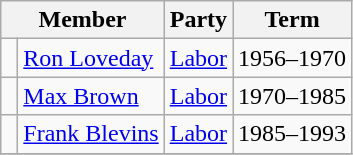<table class="wikitable">
<tr>
<th colspan="2">Member</th>
<th>Party</th>
<th>Term</th>
</tr>
<tr>
<td> </td>
<td><a href='#'>Ron Loveday</a></td>
<td><a href='#'>Labor</a></td>
<td>1956–1970</td>
</tr>
<tr>
<td> </td>
<td><a href='#'>Max Brown</a></td>
<td><a href='#'>Labor</a></td>
<td>1970–1985</td>
</tr>
<tr>
<td> </td>
<td><a href='#'>Frank Blevins</a></td>
<td><a href='#'>Labor</a></td>
<td>1985–1993</td>
</tr>
<tr>
</tr>
</table>
